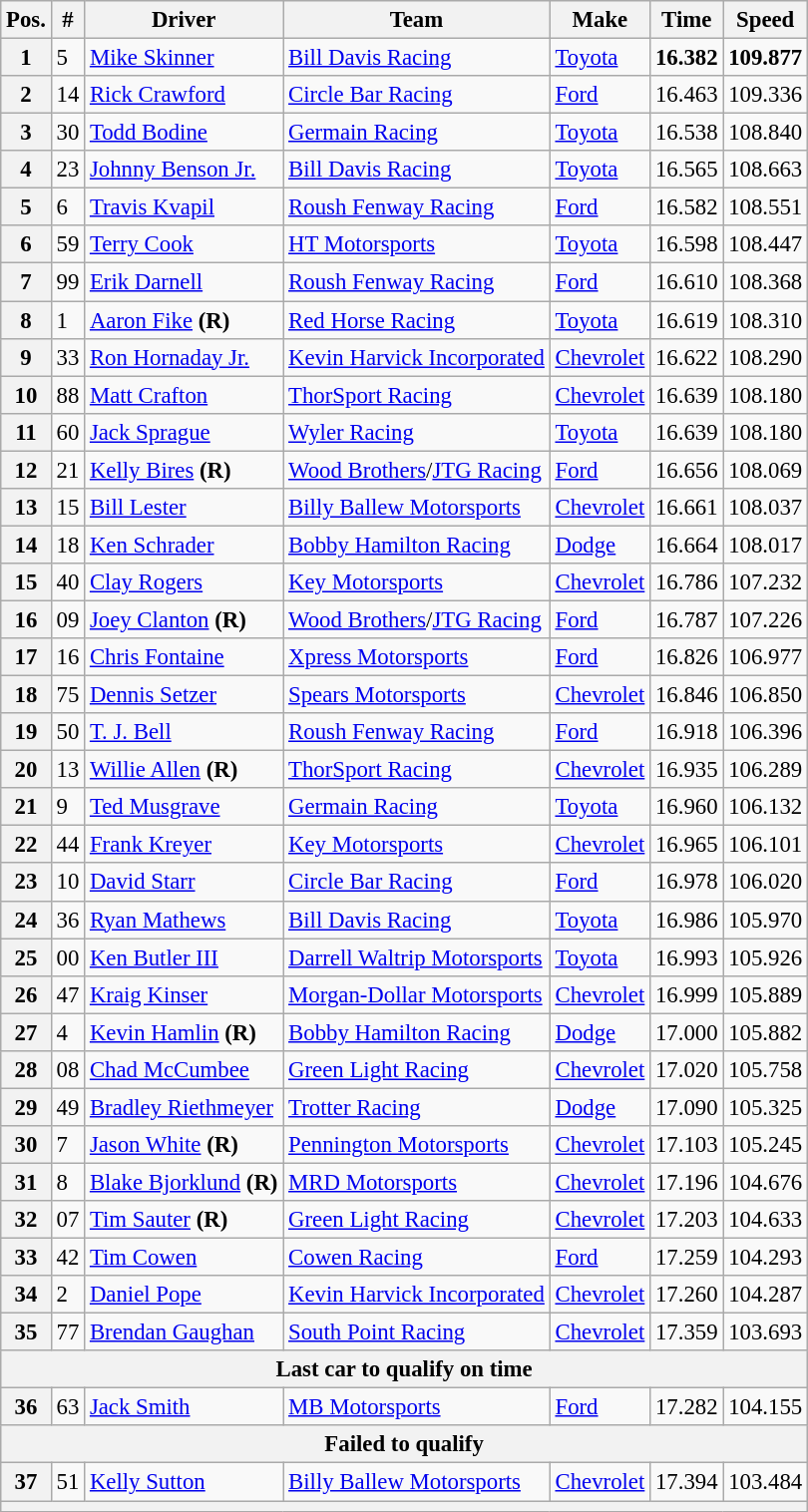<table class="wikitable" style="font-size:95%">
<tr>
<th>Pos.</th>
<th>#</th>
<th>Driver</th>
<th>Team</th>
<th>Make</th>
<th>Time</th>
<th>Speed</th>
</tr>
<tr>
<th>1</th>
<td>5</td>
<td><a href='#'>Mike Skinner</a></td>
<td><a href='#'>Bill Davis Racing</a></td>
<td><a href='#'>Toyota</a></td>
<td><strong>16.382</strong></td>
<td><strong>109.877</strong></td>
</tr>
<tr>
<th>2</th>
<td>14</td>
<td><a href='#'>Rick Crawford</a></td>
<td><a href='#'>Circle Bar Racing</a></td>
<td><a href='#'>Ford</a></td>
<td>16.463</td>
<td>109.336</td>
</tr>
<tr>
<th>3</th>
<td>30</td>
<td><a href='#'>Todd Bodine</a></td>
<td><a href='#'>Germain Racing</a></td>
<td><a href='#'>Toyota</a></td>
<td>16.538</td>
<td>108.840</td>
</tr>
<tr>
<th>4</th>
<td>23</td>
<td><a href='#'>Johnny Benson Jr.</a></td>
<td><a href='#'>Bill Davis Racing</a></td>
<td><a href='#'>Toyota</a></td>
<td>16.565</td>
<td>108.663</td>
</tr>
<tr>
<th>5</th>
<td>6</td>
<td><a href='#'>Travis Kvapil</a></td>
<td><a href='#'>Roush Fenway Racing</a></td>
<td><a href='#'>Ford</a></td>
<td>16.582</td>
<td>108.551</td>
</tr>
<tr>
<th>6</th>
<td>59</td>
<td><a href='#'>Terry Cook</a></td>
<td><a href='#'>HT Motorsports</a></td>
<td><a href='#'>Toyota</a></td>
<td>16.598</td>
<td>108.447</td>
</tr>
<tr>
<th>7</th>
<td>99</td>
<td><a href='#'>Erik Darnell</a></td>
<td><a href='#'>Roush Fenway Racing</a></td>
<td><a href='#'>Ford</a></td>
<td>16.610</td>
<td>108.368</td>
</tr>
<tr>
<th>8</th>
<td>1</td>
<td><a href='#'>Aaron Fike</a> <strong>(R)</strong></td>
<td><a href='#'>Red Horse Racing</a></td>
<td><a href='#'>Toyota</a></td>
<td>16.619</td>
<td>108.310</td>
</tr>
<tr>
<th>9</th>
<td>33</td>
<td><a href='#'>Ron Hornaday Jr.</a></td>
<td><a href='#'>Kevin Harvick Incorporated</a></td>
<td><a href='#'>Chevrolet</a></td>
<td>16.622</td>
<td>108.290</td>
</tr>
<tr>
<th>10</th>
<td>88</td>
<td><a href='#'>Matt Crafton</a></td>
<td><a href='#'>ThorSport Racing</a></td>
<td><a href='#'>Chevrolet</a></td>
<td>16.639</td>
<td>108.180</td>
</tr>
<tr>
<th>11</th>
<td>60</td>
<td><a href='#'>Jack Sprague</a></td>
<td><a href='#'>Wyler Racing</a></td>
<td><a href='#'>Toyota</a></td>
<td>16.639</td>
<td>108.180</td>
</tr>
<tr>
<th>12</th>
<td>21</td>
<td><a href='#'>Kelly Bires</a> <strong>(R)</strong></td>
<td><a href='#'>Wood Brothers</a>/<a href='#'>JTG Racing</a></td>
<td><a href='#'>Ford</a></td>
<td>16.656</td>
<td>108.069</td>
</tr>
<tr>
<th>13</th>
<td>15</td>
<td><a href='#'>Bill Lester</a></td>
<td><a href='#'>Billy Ballew Motorsports</a></td>
<td><a href='#'>Chevrolet</a></td>
<td>16.661</td>
<td>108.037</td>
</tr>
<tr>
<th>14</th>
<td>18</td>
<td><a href='#'>Ken Schrader</a></td>
<td><a href='#'>Bobby Hamilton Racing</a></td>
<td><a href='#'>Dodge</a></td>
<td>16.664</td>
<td>108.017</td>
</tr>
<tr>
<th>15</th>
<td>40</td>
<td><a href='#'>Clay Rogers</a></td>
<td><a href='#'>Key Motorsports</a></td>
<td><a href='#'>Chevrolet</a></td>
<td>16.786</td>
<td>107.232</td>
</tr>
<tr>
<th>16</th>
<td>09</td>
<td><a href='#'>Joey Clanton</a> <strong>(R)</strong></td>
<td><a href='#'>Wood Brothers</a>/<a href='#'>JTG Racing</a></td>
<td><a href='#'>Ford</a></td>
<td>16.787</td>
<td>107.226</td>
</tr>
<tr>
<th>17</th>
<td>16</td>
<td><a href='#'>Chris Fontaine</a></td>
<td><a href='#'>Xpress Motorsports</a></td>
<td><a href='#'>Ford</a></td>
<td>16.826</td>
<td>106.977</td>
</tr>
<tr>
<th>18</th>
<td>75</td>
<td><a href='#'>Dennis Setzer</a></td>
<td><a href='#'>Spears Motorsports</a></td>
<td><a href='#'>Chevrolet</a></td>
<td>16.846</td>
<td>106.850</td>
</tr>
<tr>
<th>19</th>
<td>50</td>
<td><a href='#'>T. J. Bell</a></td>
<td><a href='#'>Roush Fenway Racing</a></td>
<td><a href='#'>Ford</a></td>
<td>16.918</td>
<td>106.396</td>
</tr>
<tr>
<th>20</th>
<td>13</td>
<td><a href='#'>Willie Allen</a> <strong>(R)</strong></td>
<td><a href='#'>ThorSport Racing</a></td>
<td><a href='#'>Chevrolet</a></td>
<td>16.935</td>
<td>106.289</td>
</tr>
<tr>
<th>21</th>
<td>9</td>
<td><a href='#'>Ted Musgrave</a></td>
<td><a href='#'>Germain Racing</a></td>
<td><a href='#'>Toyota</a></td>
<td>16.960</td>
<td>106.132</td>
</tr>
<tr>
<th>22</th>
<td>44</td>
<td><a href='#'>Frank Kreyer</a></td>
<td><a href='#'>Key Motorsports</a></td>
<td><a href='#'>Chevrolet</a></td>
<td>16.965</td>
<td>106.101</td>
</tr>
<tr>
<th>23</th>
<td>10</td>
<td><a href='#'>David Starr</a></td>
<td><a href='#'>Circle Bar Racing</a></td>
<td><a href='#'>Ford</a></td>
<td>16.978</td>
<td>106.020</td>
</tr>
<tr>
<th>24</th>
<td>36</td>
<td><a href='#'>Ryan Mathews</a></td>
<td><a href='#'>Bill Davis Racing</a></td>
<td><a href='#'>Toyota</a></td>
<td>16.986</td>
<td>105.970</td>
</tr>
<tr>
<th>25</th>
<td>00</td>
<td><a href='#'>Ken Butler III</a></td>
<td><a href='#'>Darrell Waltrip Motorsports</a></td>
<td><a href='#'>Toyota</a></td>
<td>16.993</td>
<td>105.926</td>
</tr>
<tr>
<th>26</th>
<td>47</td>
<td><a href='#'>Kraig Kinser</a></td>
<td><a href='#'>Morgan-Dollar Motorsports</a></td>
<td><a href='#'>Chevrolet</a></td>
<td>16.999</td>
<td>105.889</td>
</tr>
<tr>
<th>27</th>
<td>4</td>
<td><a href='#'>Kevin Hamlin</a> <strong>(R)</strong></td>
<td><a href='#'>Bobby Hamilton Racing</a></td>
<td><a href='#'>Dodge</a></td>
<td>17.000</td>
<td>105.882</td>
</tr>
<tr>
<th>28</th>
<td>08</td>
<td><a href='#'>Chad McCumbee</a></td>
<td><a href='#'>Green Light Racing</a></td>
<td><a href='#'>Chevrolet</a></td>
<td>17.020</td>
<td>105.758</td>
</tr>
<tr>
<th>29</th>
<td>49</td>
<td><a href='#'>Bradley Riethmeyer</a></td>
<td><a href='#'>Trotter Racing</a></td>
<td><a href='#'>Dodge</a></td>
<td>17.090</td>
<td>105.325</td>
</tr>
<tr>
<th>30</th>
<td>7</td>
<td><a href='#'>Jason White</a> <strong>(R)</strong></td>
<td><a href='#'>Pennington Motorsports</a></td>
<td><a href='#'>Chevrolet</a></td>
<td>17.103</td>
<td>105.245</td>
</tr>
<tr>
<th>31</th>
<td>8</td>
<td><a href='#'>Blake Bjorklund</a> <strong>(R)</strong></td>
<td><a href='#'>MRD Motorsports</a></td>
<td><a href='#'>Chevrolet</a></td>
<td>17.196</td>
<td>104.676</td>
</tr>
<tr>
<th>32</th>
<td>07</td>
<td><a href='#'>Tim Sauter</a> <strong>(R)</strong></td>
<td><a href='#'>Green Light Racing</a></td>
<td><a href='#'>Chevrolet</a></td>
<td>17.203</td>
<td>104.633</td>
</tr>
<tr>
<th>33</th>
<td>42</td>
<td><a href='#'>Tim Cowen</a></td>
<td><a href='#'>Cowen Racing</a></td>
<td><a href='#'>Ford</a></td>
<td>17.259</td>
<td>104.293</td>
</tr>
<tr>
<th>34</th>
<td>2</td>
<td><a href='#'>Daniel Pope</a></td>
<td><a href='#'>Kevin Harvick Incorporated</a></td>
<td><a href='#'>Chevrolet</a></td>
<td>17.260</td>
<td>104.287</td>
</tr>
<tr>
<th>35</th>
<td>77</td>
<td><a href='#'>Brendan Gaughan</a></td>
<td><a href='#'>South Point Racing</a></td>
<td><a href='#'>Chevrolet</a></td>
<td>17.359</td>
<td>103.693</td>
</tr>
<tr>
<th colspan="7">Last car to qualify on time</th>
</tr>
<tr>
<th>36</th>
<td>63</td>
<td><a href='#'>Jack Smith</a></td>
<td><a href='#'>MB Motorsports</a></td>
<td><a href='#'>Ford</a></td>
<td>17.282</td>
<td>104.155</td>
</tr>
<tr>
<th colspan="7">Failed to qualify</th>
</tr>
<tr>
<th>37</th>
<td>51</td>
<td><a href='#'>Kelly Sutton</a></td>
<td><a href='#'>Billy Ballew Motorsports</a></td>
<td><a href='#'>Chevrolet</a></td>
<td>17.394</td>
<td>103.484</td>
</tr>
<tr>
<th colspan="7"></th>
</tr>
</table>
